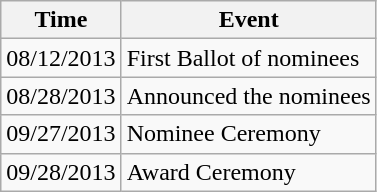<table class="wikitable">
<tr>
<th>Time</th>
<th>Event</th>
</tr>
<tr>
<td>08/12/2013</td>
<td>First Ballot of nominees</td>
</tr>
<tr>
<td>08/28/2013</td>
<td>Announced the nominees</td>
</tr>
<tr>
<td>09/27/2013</td>
<td>Nominee Ceremony</td>
</tr>
<tr>
<td>09/28/2013</td>
<td>Award Ceremony</td>
</tr>
</table>
